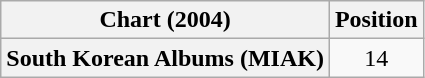<table class="wikitable plainrowheaders">
<tr>
<th>Chart (2004)</th>
<th>Position</th>
</tr>
<tr>
<th scope="row">South Korean Albums (MIAK)</th>
<td align="center">14</td>
</tr>
</table>
